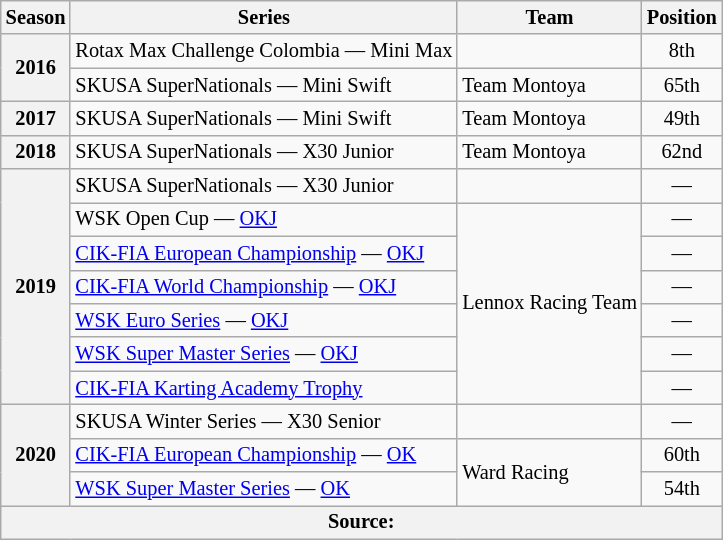<table class="wikitable" style="font-size: 85%; text-align:center">
<tr>
<th>Season</th>
<th>Series</th>
<th>Team</th>
<th>Position</th>
</tr>
<tr>
<th rowspan="2">2016</th>
<td align="left">Rotax Max Challenge Colombia — Mini Max</td>
<td align="left"></td>
<td>8th</td>
</tr>
<tr>
<td align="left">SKUSA SuperNationals — Mini Swift</td>
<td align="left">Team Montoya</td>
<td>65th</td>
</tr>
<tr>
<th>2017</th>
<td align="left">SKUSA SuperNationals — Mini Swift</td>
<td align="left">Team Montoya</td>
<td>49th</td>
</tr>
<tr>
<th>2018</th>
<td align="left">SKUSA SuperNationals — X30 Junior</td>
<td align="left">Team Montoya</td>
<td>62nd</td>
</tr>
<tr>
<th rowspan="7">2019</th>
<td align="left">SKUSA SuperNationals — X30 Junior</td>
<td align="left"></td>
<td>—</td>
</tr>
<tr>
<td align="left">WSK Open Cup — <a href='#'>OKJ</a></td>
<td rowspan="6"  align="left">Lennox Racing Team</td>
<td>—</td>
</tr>
<tr>
<td align="left"><a href='#'>CIK-FIA European Championship</a> — <a href='#'>OKJ</a></td>
<td>—</td>
</tr>
<tr>
<td align="left"><a href='#'>CIK-FIA World Championship</a> — <a href='#'>OKJ</a></td>
<td>—</td>
</tr>
<tr>
<td align="left"><a href='#'>WSK Euro Series</a> — <a href='#'>OKJ</a></td>
<td>—</td>
</tr>
<tr>
<td align="left"><a href='#'>WSK Super Master Series</a> — <a href='#'>OKJ</a></td>
<td>—</td>
</tr>
<tr>
<td align="left"><a href='#'>CIK-FIA Karting Academy Trophy</a></td>
<td>—</td>
</tr>
<tr>
<th rowspan="3">2020</th>
<td align="left">SKUSA Winter Series — X30 Senior</td>
<td align="left"></td>
<td>—</td>
</tr>
<tr>
<td align="left"><a href='#'>CIK-FIA European Championship</a> — <a href='#'>OK</a></td>
<td rowspan="2"  align="left">Ward Racing</td>
<td>60th</td>
</tr>
<tr>
<td align="left"><a href='#'>WSK Super Master Series</a> — <a href='#'>OK</a></td>
<td>54th</td>
</tr>
<tr>
<th colspan="4">Source:</th>
</tr>
</table>
